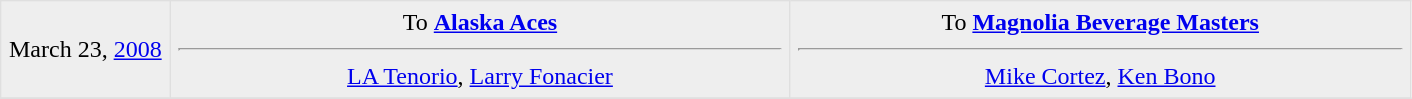<table border=1 style="border-collapse:collapse; text-align: center" bordercolor="#DFDFDF"  cellpadding="5">
<tr bgcolor="eeeeee">
<td style="width:12%">March 23, <a href='#'>2008</a><br></td>
<td style="width:44%" valign="top">To <strong><a href='#'>Alaska Aces</a></strong><hr><a href='#'>LA Tenorio</a>, <a href='#'>Larry Fonacier</a></td>
<td style="width:44%" valign="top">To <strong><a href='#'>Magnolia Beverage Masters</a></strong><hr><a href='#'>Mike Cortez</a>, <a href='#'>Ken Bono</a></td>
</tr>
<tr>
</tr>
</table>
